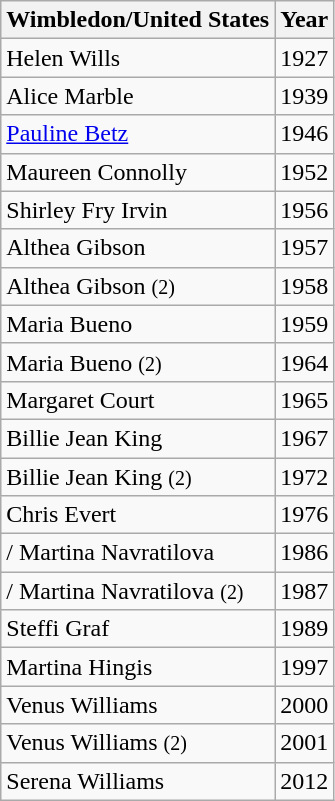<table class="wikitable">
<tr>
<th>Wimbledon/United States</th>
<th>Year</th>
</tr>
<tr>
<td> Helen Wills</td>
<td>1927</td>
</tr>
<tr>
<td> Alice Marble</td>
<td>1939</td>
</tr>
<tr>
<td> <a href='#'>Pauline Betz</a></td>
<td>1946</td>
</tr>
<tr>
<td> Maureen Connolly</td>
<td>1952</td>
</tr>
<tr>
<td> Shirley Fry Irvin</td>
<td>1956</td>
</tr>
<tr>
<td> Althea Gibson</td>
<td>1957</td>
</tr>
<tr>
<td> Althea Gibson <small>(2)</small></td>
<td>1958</td>
</tr>
<tr>
<td> Maria Bueno</td>
<td>1959</td>
</tr>
<tr>
<td> Maria Bueno <small>(2)</small></td>
<td>1964</td>
</tr>
<tr>
<td> Margaret Court</td>
<td>1965</td>
</tr>
<tr>
<td> Billie Jean King</td>
<td>1967</td>
</tr>
<tr>
<td> Billie Jean King <small>(2)</small></td>
<td>1972</td>
</tr>
<tr>
<td> Chris Evert</td>
<td>1976</td>
</tr>
<tr>
<td>/ Martina Navratilova</td>
<td>1986</td>
</tr>
<tr>
<td>/ Martina Navratilova <small>(2)</small></td>
<td>1987</td>
</tr>
<tr>
<td> Steffi Graf</td>
<td>1989</td>
</tr>
<tr>
<td> Martina Hingis</td>
<td>1997</td>
</tr>
<tr>
<td> Venus Williams</td>
<td>2000</td>
</tr>
<tr>
<td> Venus Williams <small>(2)</small></td>
<td>2001</td>
</tr>
<tr>
<td> Serena Williams</td>
<td>2012</td>
</tr>
</table>
